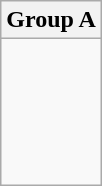<table class="wikitable">
<tr>
<th>Group A</th>
</tr>
<tr>
<td><br><br>
<br>
<br>
<br></td>
</tr>
</table>
